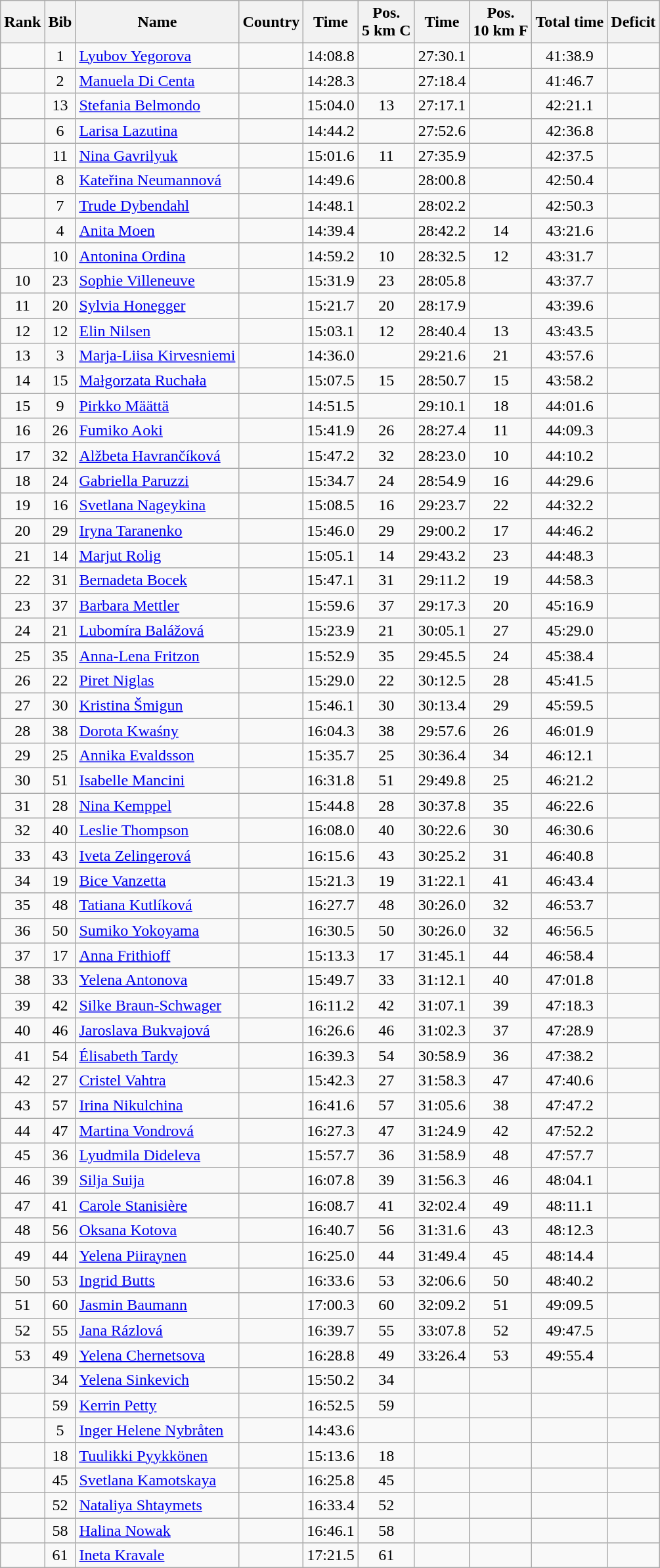<table class="wikitable sortable" style="text-align:center">
<tr>
<th>Rank</th>
<th>Bib</th>
<th>Name</th>
<th>Country</th>
<th>Time<br></th>
<th>Pos.<br>5 km C</th>
<th>Time<br></th>
<th>Pos.<br>10 km F</th>
<th>Total time</th>
<th>Deficit</th>
</tr>
<tr>
<td></td>
<td>1</td>
<td align="left"><a href='#'>Lyubov Yegorova</a></td>
<td align="left"></td>
<td>14:08.8</td>
<td></td>
<td>27:30.1</td>
<td></td>
<td>41:38.9</td>
<td></td>
</tr>
<tr>
<td></td>
<td>2</td>
<td align="left"><a href='#'>Manuela Di Centa</a></td>
<td align="left"></td>
<td>14:28.3</td>
<td></td>
<td>27:18.4</td>
<td></td>
<td>41:46.7</td>
<td align=right></td>
</tr>
<tr>
<td></td>
<td>13</td>
<td align="left"><a href='#'>Stefania Belmondo</a></td>
<td align="left"></td>
<td>15:04.0</td>
<td>13</td>
<td>27:17.1</td>
<td></td>
<td>42:21.1</td>
<td align=right></td>
</tr>
<tr>
<td></td>
<td>6</td>
<td align="left"><a href='#'>Larisa Lazutina</a></td>
<td align="left"></td>
<td>14:44.2</td>
<td></td>
<td>27:52.6</td>
<td></td>
<td>42:36.8</td>
<td align=right></td>
</tr>
<tr>
<td></td>
<td>11</td>
<td align="left"><a href='#'>Nina Gavrilyuk</a></td>
<td align="left"></td>
<td>15:01.6</td>
<td>11</td>
<td>27:35.9</td>
<td></td>
<td>42:37.5</td>
<td align=right></td>
</tr>
<tr>
<td></td>
<td>8</td>
<td align="left"><a href='#'>Kateřina Neumannová</a></td>
<td align="left"></td>
<td>14:49.6</td>
<td></td>
<td>28:00.8</td>
<td></td>
<td>42:50.4</td>
<td align=right></td>
</tr>
<tr>
<td></td>
<td>7</td>
<td align="left"><a href='#'>Trude Dybendahl</a></td>
<td align="left"></td>
<td>14:48.1</td>
<td></td>
<td>28:02.2</td>
<td></td>
<td>42:50.3</td>
<td align=right></td>
</tr>
<tr>
<td></td>
<td>4</td>
<td align="left"><a href='#'>Anita Moen</a></td>
<td align="left"></td>
<td>14:39.4</td>
<td></td>
<td>28:42.2</td>
<td>14</td>
<td>43:21.6</td>
<td align=right></td>
</tr>
<tr>
<td></td>
<td>10</td>
<td align="left"><a href='#'>Antonina Ordina</a></td>
<td align="left"></td>
<td>14:59.2</td>
<td>10</td>
<td>28:32.5</td>
<td>12</td>
<td>43:31.7</td>
<td align=right></td>
</tr>
<tr>
<td>10</td>
<td>23</td>
<td align="left"><a href='#'>Sophie Villeneuve</a></td>
<td align="left"></td>
<td>15:31.9</td>
<td>23</td>
<td>28:05.8</td>
<td></td>
<td>43:37.7</td>
<td align=right></td>
</tr>
<tr>
<td>11</td>
<td>20</td>
<td align="left"><a href='#'>Sylvia Honegger</a></td>
<td align="left"></td>
<td>15:21.7</td>
<td>20</td>
<td>28:17.9</td>
<td></td>
<td>43:39.6</td>
<td align=right></td>
</tr>
<tr>
<td>12</td>
<td>12</td>
<td align="left"><a href='#'>Elin Nilsen</a></td>
<td align="left"></td>
<td>15:03.1</td>
<td>12</td>
<td>28:40.4</td>
<td>13</td>
<td>43:43.5</td>
<td align=right></td>
</tr>
<tr>
<td>13</td>
<td>3</td>
<td align="left"><a href='#'>Marja-Liisa Kirvesniemi</a></td>
<td align="left"></td>
<td>14:36.0</td>
<td></td>
<td>29:21.6</td>
<td>21</td>
<td>43:57.6</td>
<td align=right></td>
</tr>
<tr>
<td>14</td>
<td>15</td>
<td align="left"><a href='#'>Małgorzata Ruchała</a></td>
<td align="left"></td>
<td>15:07.5</td>
<td>15</td>
<td>28:50.7</td>
<td>15</td>
<td>43:58.2</td>
<td align=right></td>
</tr>
<tr>
<td>15</td>
<td>9</td>
<td align="left"><a href='#'>Pirkko Määttä</a></td>
<td align="left"></td>
<td>14:51.5</td>
<td></td>
<td>29:10.1</td>
<td>18</td>
<td>44:01.6</td>
<td align=right></td>
</tr>
<tr>
<td>16</td>
<td>26</td>
<td align="left"><a href='#'>Fumiko Aoki</a></td>
<td align="left"></td>
<td>15:41.9</td>
<td>26</td>
<td>28:27.4</td>
<td>11</td>
<td>44:09.3</td>
<td align=right></td>
</tr>
<tr>
<td>17</td>
<td>32</td>
<td align="left"><a href='#'>Alžbeta Havrančíková</a></td>
<td align="left"></td>
<td>15:47.2</td>
<td>32</td>
<td>28:23.0</td>
<td>10</td>
<td>44:10.2</td>
<td align=right></td>
</tr>
<tr>
<td>18</td>
<td>24</td>
<td align="left"><a href='#'>Gabriella Paruzzi</a></td>
<td align="left"></td>
<td>15:34.7</td>
<td>24</td>
<td>28:54.9</td>
<td>16</td>
<td>44:29.6</td>
<td align=right></td>
</tr>
<tr>
<td>19</td>
<td>16</td>
<td align="left"><a href='#'>Svetlana Nageykina</a></td>
<td align="left"></td>
<td>15:08.5</td>
<td>16</td>
<td>29:23.7</td>
<td>22</td>
<td>44:32.2</td>
<td align=right></td>
</tr>
<tr>
<td>20</td>
<td>29</td>
<td align="left"><a href='#'>Iryna Taranenko</a></td>
<td align="left"></td>
<td>15:46.0</td>
<td>29</td>
<td>29:00.2</td>
<td>17</td>
<td>44:46.2</td>
<td align=right></td>
</tr>
<tr>
<td>21</td>
<td>14</td>
<td align="left"><a href='#'>Marjut Rolig</a></td>
<td align="left"></td>
<td>15:05.1</td>
<td>14</td>
<td>29:43.2</td>
<td>23</td>
<td>44:48.3</td>
<td align=right></td>
</tr>
<tr>
<td>22</td>
<td>31</td>
<td align="left"><a href='#'>Bernadeta Bocek</a></td>
<td align="left"></td>
<td>15:47.1</td>
<td>31</td>
<td>29:11.2</td>
<td>19</td>
<td>44:58.3</td>
<td align=right></td>
</tr>
<tr>
<td>23</td>
<td>37</td>
<td align="left"><a href='#'>Barbara Mettler</a></td>
<td align="left"></td>
<td>15:59.6</td>
<td>37</td>
<td>29:17.3</td>
<td>20</td>
<td>45:16.9</td>
<td align=right></td>
</tr>
<tr>
<td>24</td>
<td>21</td>
<td align="left"><a href='#'>Lubomíra Balážová</a></td>
<td align="left"></td>
<td>15:23.9</td>
<td>21</td>
<td>30:05.1</td>
<td>27</td>
<td>45:29.0</td>
<td align=right></td>
</tr>
<tr>
<td>25</td>
<td>35</td>
<td align="left"><a href='#'>Anna-Lena Fritzon</a></td>
<td align="left"></td>
<td>15:52.9</td>
<td>35</td>
<td>29:45.5</td>
<td>24</td>
<td>45:38.4</td>
<td align=right></td>
</tr>
<tr>
<td>26</td>
<td>22</td>
<td align="left"><a href='#'>Piret Niglas</a></td>
<td align="left"></td>
<td>15:29.0</td>
<td>22</td>
<td>30:12.5</td>
<td>28</td>
<td>45:41.5</td>
<td align=right></td>
</tr>
<tr>
<td>27</td>
<td>30</td>
<td align="left"><a href='#'>Kristina Šmigun</a></td>
<td align="left"></td>
<td>15:46.1</td>
<td>30</td>
<td>30:13.4</td>
<td>29</td>
<td>45:59.5</td>
<td align=right></td>
</tr>
<tr>
<td>28</td>
<td>38</td>
<td align="left"><a href='#'>Dorota Kwaśny</a></td>
<td align="left"></td>
<td>16:04.3</td>
<td>38</td>
<td>29:57.6</td>
<td>26</td>
<td>46:01.9</td>
<td align=right></td>
</tr>
<tr>
<td>29</td>
<td>25</td>
<td align="left"><a href='#'>Annika Evaldsson</a></td>
<td align="left"></td>
<td>15:35.7</td>
<td>25</td>
<td>30:36.4</td>
<td>34</td>
<td>46:12.1</td>
<td align=right></td>
</tr>
<tr>
<td>30</td>
<td>51</td>
<td align="left"><a href='#'>Isabelle Mancini</a></td>
<td align="left"></td>
<td>16:31.8</td>
<td>51</td>
<td>29:49.8</td>
<td>25</td>
<td>46:21.2</td>
<td align=right></td>
</tr>
<tr>
<td>31</td>
<td>28</td>
<td align="left"><a href='#'>Nina Kemppel</a></td>
<td align="left"></td>
<td>15:44.8</td>
<td>28</td>
<td>30:37.8</td>
<td>35</td>
<td>46:22.6</td>
<td align=right></td>
</tr>
<tr>
<td>32</td>
<td>40</td>
<td align="left"><a href='#'>Leslie Thompson</a></td>
<td align="left"></td>
<td>16:08.0</td>
<td>40</td>
<td>30:22.6</td>
<td>30</td>
<td>46:30.6</td>
<td align=right></td>
</tr>
<tr>
<td>33</td>
<td>43</td>
<td align="left"><a href='#'>Iveta Zelingerová</a></td>
<td align="left"></td>
<td>16:15.6</td>
<td>43</td>
<td>30:25.2</td>
<td>31</td>
<td>46:40.8</td>
<td align=right></td>
</tr>
<tr>
<td>34</td>
<td>19</td>
<td align="left"><a href='#'>Bice Vanzetta</a></td>
<td align="left"></td>
<td>15:21.3</td>
<td>19</td>
<td>31:22.1</td>
<td>41</td>
<td>46:43.4</td>
<td align=right></td>
</tr>
<tr>
<td>35</td>
<td>48</td>
<td align="left"><a href='#'>Tatiana Kutlíková</a></td>
<td align="left"></td>
<td>16:27.7</td>
<td>48</td>
<td>30:26.0</td>
<td>32</td>
<td>46:53.7</td>
<td align=right></td>
</tr>
<tr>
<td>36</td>
<td>50</td>
<td align="left"><a href='#'>Sumiko Yokoyama</a></td>
<td align="left"></td>
<td>16:30.5</td>
<td>50</td>
<td>30:26.0</td>
<td>32</td>
<td>46:56.5</td>
<td align=right></td>
</tr>
<tr>
<td>37</td>
<td>17</td>
<td align="left"><a href='#'>Anna Frithioff</a></td>
<td align="left"></td>
<td>15:13.3</td>
<td>17</td>
<td>31:45.1</td>
<td>44</td>
<td>46:58.4</td>
<td align=right></td>
</tr>
<tr>
<td>38</td>
<td>33</td>
<td align="left"><a href='#'>Yelena Antonova</a></td>
<td align="left"></td>
<td>15:49.7</td>
<td>33</td>
<td>31:12.1</td>
<td>40</td>
<td>47:01.8</td>
<td align=right></td>
</tr>
<tr>
<td>39</td>
<td>42</td>
<td align="left"><a href='#'>Silke Braun-Schwager</a></td>
<td align="left"></td>
<td>16:11.2</td>
<td>42</td>
<td>31:07.1</td>
<td>39</td>
<td>47:18.3</td>
<td align=right></td>
</tr>
<tr>
<td>40</td>
<td>46</td>
<td align="left"><a href='#'>Jaroslava Bukvajová</a></td>
<td align="left"></td>
<td>16:26.6</td>
<td>46</td>
<td>31:02.3</td>
<td>37</td>
<td>47:28.9</td>
<td align=right></td>
</tr>
<tr>
<td>41</td>
<td>54</td>
<td align="left"><a href='#'>Élisabeth Tardy</a></td>
<td align="left"></td>
<td>16:39.3</td>
<td>54</td>
<td>30:58.9</td>
<td>36</td>
<td>47:38.2</td>
<td align=right></td>
</tr>
<tr>
<td>42</td>
<td>27</td>
<td align="left"><a href='#'>Cristel Vahtra</a></td>
<td align="left"></td>
<td>15:42.3</td>
<td>27</td>
<td>31:58.3</td>
<td>47</td>
<td>47:40.6</td>
<td align=right></td>
</tr>
<tr>
<td>43</td>
<td>57</td>
<td align="left"><a href='#'>Irina Nikulchina</a></td>
<td align="left"></td>
<td>16:41.6</td>
<td>57</td>
<td>31:05.6</td>
<td>38</td>
<td>47:47.2</td>
<td align=right></td>
</tr>
<tr>
<td>44</td>
<td>47</td>
<td align="left"><a href='#'>Martina Vondrová</a></td>
<td align="left"></td>
<td>16:27.3</td>
<td>47</td>
<td>31:24.9</td>
<td>42</td>
<td>47:52.2</td>
<td align=right></td>
</tr>
<tr>
<td>45</td>
<td>36</td>
<td align="left"><a href='#'>Lyudmila Dideleva</a></td>
<td align="left"></td>
<td>15:57.7</td>
<td>36</td>
<td>31:58.9</td>
<td>48</td>
<td>47:57.7</td>
<td align=right></td>
</tr>
<tr>
<td>46</td>
<td>39</td>
<td align="left"><a href='#'>Silja Suija</a></td>
<td align="left"></td>
<td>16:07.8</td>
<td>39</td>
<td>31:56.3</td>
<td>46</td>
<td>48:04.1</td>
<td align=right></td>
</tr>
<tr>
<td>47</td>
<td>41</td>
<td align="left"><a href='#'>Carole Stanisière</a></td>
<td align="left"></td>
<td>16:08.7</td>
<td>41</td>
<td>32:02.4</td>
<td>49</td>
<td>48:11.1</td>
<td align=right></td>
</tr>
<tr>
<td>48</td>
<td>56</td>
<td align="left"><a href='#'>Oksana Kotova</a></td>
<td align="left"></td>
<td>16:40.7</td>
<td>56</td>
<td>31:31.6</td>
<td>43</td>
<td>48:12.3</td>
<td align=right></td>
</tr>
<tr>
<td>49</td>
<td>44</td>
<td align="left"><a href='#'>Yelena Piiraynen</a></td>
<td align="left"></td>
<td>16:25.0</td>
<td>44</td>
<td>31:49.4</td>
<td>45</td>
<td>48:14.4</td>
<td align=right></td>
</tr>
<tr>
<td>50</td>
<td>53</td>
<td align="left"><a href='#'>Ingrid Butts</a></td>
<td align="left"></td>
<td>16:33.6</td>
<td>53</td>
<td>32:06.6</td>
<td>50</td>
<td>48:40.2</td>
<td align=right></td>
</tr>
<tr>
<td>51</td>
<td>60</td>
<td align="left"><a href='#'>Jasmin Baumann</a></td>
<td align="left"></td>
<td>17:00.3</td>
<td>60</td>
<td>32:09.2</td>
<td>51</td>
<td>49:09.5</td>
<td align=right></td>
</tr>
<tr>
<td>52</td>
<td>55</td>
<td align="left"><a href='#'>Jana Rázlová</a></td>
<td align="left"></td>
<td>16:39.7</td>
<td>55</td>
<td>33:07.8</td>
<td>52</td>
<td>49:47.5</td>
<td align=right></td>
</tr>
<tr>
<td>53</td>
<td>49</td>
<td align="left"><a href='#'>Yelena Chernetsova</a></td>
<td align="left"></td>
<td>16:28.8</td>
<td>49</td>
<td>33:26.4</td>
<td>53</td>
<td>49:55.4</td>
<td align=right></td>
</tr>
<tr>
<td></td>
<td>34</td>
<td align="left"><a href='#'>Yelena Sinkevich</a></td>
<td align="left"></td>
<td>15:50.2</td>
<td>34</td>
<td></td>
<td></td>
<td></td>
<td></td>
</tr>
<tr>
<td></td>
<td>59</td>
<td align="left"><a href='#'>Kerrin Petty</a></td>
<td align="left"></td>
<td>16:52.5</td>
<td>59</td>
<td></td>
<td></td>
<td></td>
<td></td>
</tr>
<tr>
<td></td>
<td>5</td>
<td align="left"><a href='#'>Inger Helene Nybråten</a></td>
<td align="left"></td>
<td>14:43.6</td>
<td></td>
<td></td>
<td></td>
<td></td>
<td></td>
</tr>
<tr>
<td></td>
<td>18</td>
<td align="left"><a href='#'>Tuulikki Pyykkönen</a></td>
<td align="left"></td>
<td>15:13.6</td>
<td>18</td>
<td></td>
<td></td>
<td></td>
<td></td>
</tr>
<tr>
<td></td>
<td>45</td>
<td align="left"><a href='#'>Svetlana Kamotskaya</a></td>
<td align="left"></td>
<td>16:25.8</td>
<td>45</td>
<td></td>
<td></td>
<td></td>
<td></td>
</tr>
<tr>
<td></td>
<td>52</td>
<td align="left"><a href='#'>Nataliya Shtaymets</a></td>
<td align="left"></td>
<td>16:33.4</td>
<td>52</td>
<td></td>
<td></td>
<td></td>
<td></td>
</tr>
<tr>
<td></td>
<td>58</td>
<td align="left"><a href='#'>Halina Nowak</a></td>
<td align="left"></td>
<td>16:46.1</td>
<td>58</td>
<td></td>
<td></td>
<td></td>
<td></td>
</tr>
<tr>
<td></td>
<td>61</td>
<td align="left"><a href='#'>Ineta Kravale</a></td>
<td align="left"></td>
<td>17:21.5</td>
<td>61</td>
<td></td>
<td></td>
<td></td>
<td></td>
</tr>
</table>
